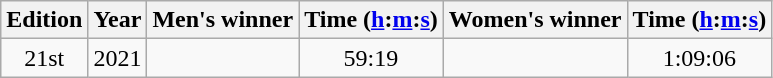<table class="wikitable sortable" style="text-align:center">
<tr>
<th class=unsortable>Edition</th>
<th>Year</th>
<th class=unsortable>Men's winner</th>
<th>Time (<a href='#'>h</a>:<a href='#'>m</a>:<a href='#'>s</a>)</th>
<th class=unsortable>Women's winner</th>
<th>Time (<a href='#'>h</a>:<a href='#'>m</a>:<a href='#'>s</a>)</th>
</tr>
<tr>
<td>21st</td>
<td>2021</td>
<td align=left></td>
<td>59:19</td>
<td align=left></td>
<td>1:09:06</td>
</tr>
</table>
